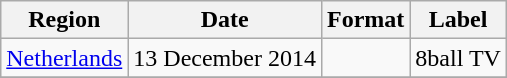<table class=wikitable>
<tr>
<th>Region</th>
<th>Date</th>
<th>Format</th>
<th>Label</th>
</tr>
<tr>
<td><a href='#'>Netherlands</a></td>
<td>13 December 2014</td>
<td></td>
<td>8ball TV</td>
</tr>
<tr>
</tr>
</table>
